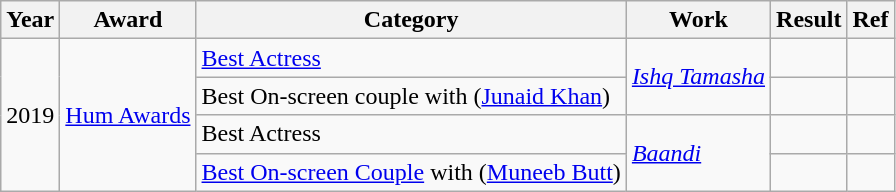<table class="wikitable">
<tr>
<th>Year</th>
<th>Award</th>
<th>Category</th>
<th>Work</th>
<th>Result</th>
<th>Ref</th>
</tr>
<tr>
<td rowspan="4">2019</td>
<td rowspan="4"><a href='#'>Hum Awards</a></td>
<td><a href='#'>Best Actress</a></td>
<td rowspan="2"><em><a href='#'>Ishq Tamasha</a></em></td>
<td></td>
<td></td>
</tr>
<tr>
<td>Best On-screen couple with (<a href='#'>Junaid Khan</a>)</td>
<td></td>
<td></td>
</tr>
<tr>
<td>Best Actress</td>
<td rowspan="2"><em><a href='#'>Baandi</a></em></td>
<td></td>
<td></td>
</tr>
<tr>
<td><a href='#'>Best On-screen Couple</a> with (<a href='#'>Muneeb Butt</a>)</td>
<td></td>
<td></td>
</tr>
</table>
